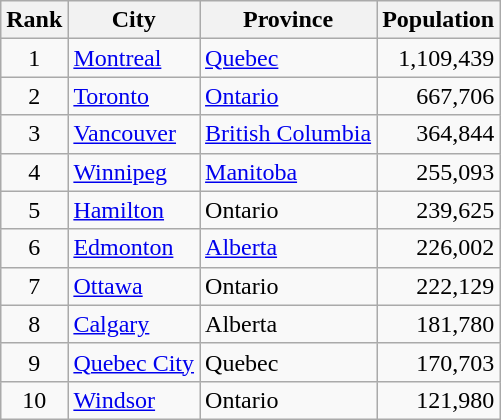<table class="wikitable sortable">
<tr>
<th>Rank</th>
<th>City</th>
<th>Province</th>
<th>Population</th>
</tr>
<tr>
<td align=center>1</td>
<td><a href='#'>Montreal</a></td>
<td><a href='#'>Quebec</a></td>
<td align=right>1,109,439</td>
</tr>
<tr>
<td align=center>2</td>
<td><a href='#'>Toronto</a></td>
<td><a href='#'>Ontario</a></td>
<td align=right>667,706</td>
</tr>
<tr>
<td align=center>3</td>
<td><a href='#'>Vancouver</a></td>
<td><a href='#'>British Columbia</a></td>
<td align=right>364,844</td>
</tr>
<tr>
<td align=center>4</td>
<td><a href='#'>Winnipeg</a></td>
<td><a href='#'>Manitoba</a></td>
<td align=right>255,093</td>
</tr>
<tr>
<td align=center>5</td>
<td><a href='#'>Hamilton</a></td>
<td>Ontario</td>
<td align=right>239,625</td>
</tr>
<tr>
<td align=center>6</td>
<td><a href='#'>Edmonton</a></td>
<td><a href='#'>Alberta</a></td>
<td align=right>226,002</td>
</tr>
<tr>
<td align=center>7</td>
<td><a href='#'>Ottawa</a></td>
<td>Ontario</td>
<td align=right>222,129</td>
</tr>
<tr>
<td align=center>8</td>
<td><a href='#'>Calgary</a></td>
<td>Alberta</td>
<td align=right>181,780</td>
</tr>
<tr>
<td align=center>9</td>
<td><a href='#'>Quebec City</a></td>
<td>Quebec</td>
<td align=right>170,703</td>
</tr>
<tr>
<td align=center>10</td>
<td><a href='#'>Windsor</a></td>
<td>Ontario</td>
<td align=right>121,980</td>
</tr>
</table>
